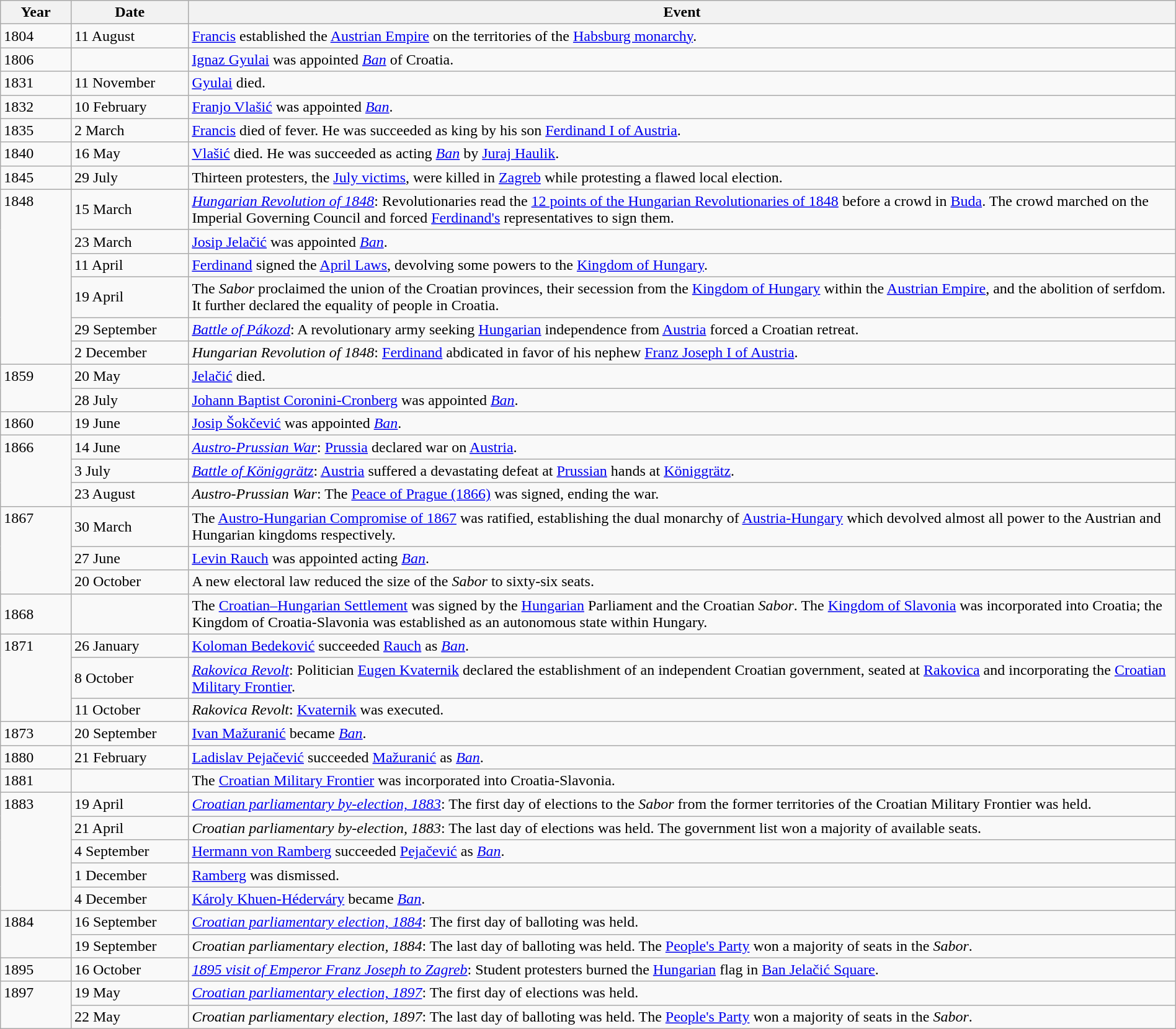<table class="wikitable" width="100%">
<tr>
<th style="width:6%">Year</th>
<th style="width:10%">Date</th>
<th>Event</th>
</tr>
<tr>
<td>1804</td>
<td>11 August</td>
<td><a href='#'>Francis</a> established the <a href='#'>Austrian Empire</a> on the territories of the <a href='#'>Habsburg monarchy</a>.</td>
</tr>
<tr>
<td>1806</td>
<td></td>
<td><a href='#'>Ignaz Gyulai</a> was appointed <em><a href='#'>Ban</a></em> of Croatia.</td>
</tr>
<tr>
<td>1831</td>
<td>11 November</td>
<td><a href='#'>Gyulai</a> died.</td>
</tr>
<tr>
<td>1832</td>
<td>10 February</td>
<td><a href='#'>Franjo Vlašić</a> was appointed <em><a href='#'>Ban</a></em>.</td>
</tr>
<tr>
<td>1835</td>
<td>2 March</td>
<td><a href='#'>Francis</a> died of fever.  He was succeeded as king by his son <a href='#'>Ferdinand I of Austria</a>.</td>
</tr>
<tr>
<td>1840</td>
<td>16 May</td>
<td><a href='#'>Vlašić</a> died.  He was succeeded as acting <em><a href='#'>Ban</a></em> by <a href='#'>Juraj Haulik</a>.</td>
</tr>
<tr>
<td>1845</td>
<td>29 July</td>
<td>Thirteen protesters, the <a href='#'>July victims</a>, were killed in <a href='#'>Zagreb</a> while protesting a flawed local election.</td>
</tr>
<tr>
<td rowspan="6" valign="top">1848</td>
<td>15 March</td>
<td><em><a href='#'>Hungarian Revolution of 1848</a></em>: Revolutionaries read the <a href='#'>12 points of the Hungarian Revolutionaries of 1848</a> before a crowd in <a href='#'>Buda</a>.  The crowd marched on the Imperial Governing Council and forced <a href='#'>Ferdinand's</a> representatives to sign them.</td>
</tr>
<tr>
<td>23 March</td>
<td><a href='#'>Josip Jelačić</a> was appointed <em><a href='#'>Ban</a></em>.</td>
</tr>
<tr>
<td>11 April</td>
<td><a href='#'>Ferdinand</a> signed the <a href='#'>April Laws</a>, devolving some powers to the <a href='#'>Kingdom of Hungary</a>.</td>
</tr>
<tr>
<td>19 April</td>
<td>The <em>Sabor</em> proclaimed the union of the Croatian provinces, their secession from the <a href='#'>Kingdom of Hungary</a> within the <a href='#'>Austrian Empire</a>, and the abolition of serfdom.  It further declared the equality of people in Croatia.</td>
</tr>
<tr>
<td>29 September</td>
<td><em><a href='#'>Battle of Pákozd</a></em>: A revolutionary army seeking <a href='#'>Hungarian</a> independence from <a href='#'>Austria</a> forced a Croatian retreat.</td>
</tr>
<tr>
<td>2 December</td>
<td><em>Hungarian Revolution of 1848</em>: <a href='#'>Ferdinand</a> abdicated in favor of his nephew <a href='#'>Franz Joseph I of Austria</a>.</td>
</tr>
<tr>
<td rowspan="2" valign="top">1859</td>
<td>20 May</td>
<td><a href='#'>Jelačić</a> died.</td>
</tr>
<tr>
<td>28 July</td>
<td><a href='#'>Johann Baptist Coronini-Cronberg</a> was appointed <em><a href='#'>Ban</a></em>.</td>
</tr>
<tr>
<td>1860</td>
<td>19 June</td>
<td><a href='#'>Josip Šokčević</a> was appointed <em><a href='#'>Ban</a></em>.</td>
</tr>
<tr>
<td rowspan="3" valign="top">1866</td>
<td>14 June</td>
<td><em><a href='#'>Austro-Prussian War</a></em>: <a href='#'>Prussia</a> declared war on <a href='#'>Austria</a>.</td>
</tr>
<tr>
<td>3 July</td>
<td><em><a href='#'>Battle of Königgrätz</a></em>: <a href='#'>Austria</a> suffered a devastating defeat at <a href='#'>Prussian</a> hands at <a href='#'>Königgrätz</a>.</td>
</tr>
<tr>
<td>23 August</td>
<td><em>Austro-Prussian War</em>: The <a href='#'>Peace of Prague (1866)</a> was signed, ending the war.</td>
</tr>
<tr>
<td rowspan="3" valign="top">1867</td>
<td>30 March</td>
<td>The <a href='#'>Austro-Hungarian Compromise of 1867</a> was ratified, establishing the dual monarchy of <a href='#'>Austria-Hungary</a> which devolved almost all power to the Austrian and Hungarian kingdoms respectively.</td>
</tr>
<tr>
<td>27 June</td>
<td><a href='#'>Levin Rauch</a> was appointed acting <em><a href='#'>Ban</a></em>.</td>
</tr>
<tr>
<td>20 October</td>
<td>A new electoral law reduced the size of the <em>Sabor</em> to sixty-six seats.</td>
</tr>
<tr>
<td>1868</td>
<td></td>
<td>The <a href='#'>Croatian–Hungarian Settlement</a> was signed by the <a href='#'>Hungarian</a> Parliament and the Croatian <em>Sabor</em>.  The <a href='#'>Kingdom of Slavonia</a> was incorporated into Croatia; the Kingdom of Croatia-Slavonia was established as an autonomous state within Hungary.</td>
</tr>
<tr>
<td rowspan="3" valign="top">1871</td>
<td>26 January</td>
<td><a href='#'>Koloman Bedeković</a> succeeded <a href='#'>Rauch</a> as <em><a href='#'>Ban</a></em>.</td>
</tr>
<tr>
<td>8 October</td>
<td><em><a href='#'>Rakovica Revolt</a></em>: Politician <a href='#'>Eugen Kvaternik</a> declared the establishment of an independent Croatian government, seated at <a href='#'>Rakovica</a> and incorporating the <a href='#'>Croatian Military Frontier</a>.</td>
</tr>
<tr>
<td>11 October</td>
<td><em>Rakovica Revolt</em>: <a href='#'>Kvaternik</a> was executed.</td>
</tr>
<tr>
<td>1873</td>
<td>20 September</td>
<td><a href='#'>Ivan Mažuranić</a> became <em><a href='#'>Ban</a></em>.</td>
</tr>
<tr>
<td>1880</td>
<td>21 February</td>
<td><a href='#'>Ladislav Pejačević</a> succeeded <a href='#'>Mažuranić</a> as <em><a href='#'>Ban</a></em>.</td>
</tr>
<tr>
<td>1881</td>
<td></td>
<td>The <a href='#'>Croatian Military Frontier</a> was incorporated into Croatia-Slavonia.</td>
</tr>
<tr>
<td rowspan="5" valign="top">1883</td>
<td>19 April</td>
<td><em><a href='#'>Croatian parliamentary by-election, 1883</a></em>: The first day of elections to the <em>Sabor</em> from the former territories of the Croatian Military Frontier was held.</td>
</tr>
<tr>
<td>21 April</td>
<td><em>Croatian parliamentary by-election, 1883</em>: The last day of elections was held.  The government list won a majority of available seats.</td>
</tr>
<tr>
<td>4 September</td>
<td><a href='#'>Hermann von Ramberg</a> succeeded <a href='#'>Pejačević</a> as <em><a href='#'>Ban</a></em>.</td>
</tr>
<tr>
<td>1 December</td>
<td><a href='#'>Ramberg</a> was dismissed.</td>
</tr>
<tr>
<td>4 December</td>
<td><a href='#'>Károly Khuen-Héderváry</a> became <em><a href='#'>Ban</a></em>.</td>
</tr>
<tr>
<td rowspan="2" valign="top">1884</td>
<td>16 September</td>
<td><em><a href='#'>Croatian parliamentary election, 1884</a></em>: The first day of balloting was held.</td>
</tr>
<tr>
<td>19 September</td>
<td><em>Croatian parliamentary election, 1884</em>: The last day of balloting was held.  The <a href='#'>People's Party</a> won a majority of seats in the <em>Sabor</em>.</td>
</tr>
<tr>
<td>1895</td>
<td>16 October</td>
<td><em><a href='#'>1895 visit of Emperor Franz Joseph to Zagreb</a></em>: Student protesters burned the <a href='#'>Hungarian</a> flag in <a href='#'>Ban Jelačić Square</a>.</td>
</tr>
<tr>
<td rowspan="2" valign="top">1897</td>
<td>19 May</td>
<td><em><a href='#'>Croatian parliamentary election, 1897</a></em>: The first day of elections was held.</td>
</tr>
<tr>
<td>22 May</td>
<td><em>Croatian parliamentary election, 1897</em>: The last day of balloting was held. The <a href='#'>People's Party</a> won a majority of seats in the <em>Sabor</em>.</td>
</tr>
</table>
